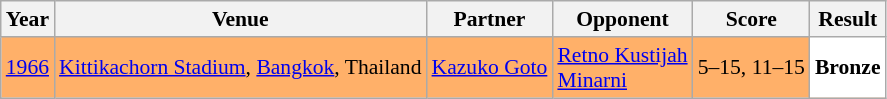<table class="sortable wikitable" style="font-size: 90%;">
<tr>
<th>Year</th>
<th>Venue</th>
<th>Partner</th>
<th>Opponent</th>
<th>Score</th>
<th>Result</th>
</tr>
<tr style="background:#FFB069">
<td align="center"><a href='#'>1966</a></td>
<td align="left"><a href='#'>Kittikachorn Stadium</a>, <a href='#'>Bangkok</a>, Thailand</td>
<td align="left"> <a href='#'>Kazuko Goto</a></td>
<td align="left"> <a href='#'>Retno Kustijah</a><br> <a href='#'>Minarni</a></td>
<td align="left">5–15, 11–15</td>
<td style="text-align:left; background:white"> <strong>Bronze</strong></td>
</tr>
</table>
